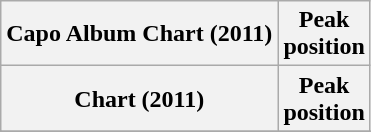<table class="wikitable sortable plainrowheaders" style="text-align:center">
<tr>
<th scope="col">Capo Album Chart (2011)</th>
<th scope="col">Peak<br>position</th>
</tr>
<tr>
<th>Chart (2011)</th>
<th>Peak<br>position</th>
</tr>
<tr>
</tr>
<tr>
</tr>
<tr>
</tr>
</table>
